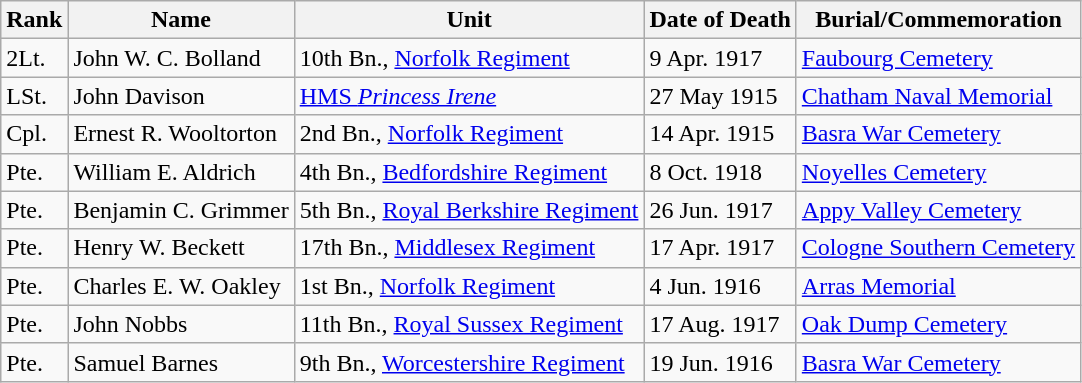<table class="wikitable">
<tr>
<th>Rank</th>
<th>Name</th>
<th>Unit</th>
<th>Date of Death</th>
<th>Burial/Commemoration</th>
</tr>
<tr>
<td>2Lt.</td>
<td>John W. C. Bolland</td>
<td>10th Bn., <a href='#'>Norfolk Regiment</a></td>
<td>9 Apr. 1917</td>
<td><a href='#'>Faubourg Cemetery</a></td>
</tr>
<tr>
<td>LSt.</td>
<td>John Davison</td>
<td><a href='#'>HMS <em>Princess Irene</em></a></td>
<td>27 May 1915</td>
<td><a href='#'>Chatham Naval Memorial</a></td>
</tr>
<tr>
<td>Cpl.</td>
<td>Ernest R. Wooltorton</td>
<td>2nd Bn., <a href='#'>Norfolk Regiment</a></td>
<td>14 Apr. 1915</td>
<td><a href='#'>Basra War Cemetery</a></td>
</tr>
<tr>
<td>Pte.</td>
<td>William E. Aldrich</td>
<td>4th Bn., <a href='#'>Bedfordshire Regiment</a></td>
<td>8 Oct. 1918</td>
<td><a href='#'>Noyelles Cemetery</a></td>
</tr>
<tr>
<td>Pte.</td>
<td>Benjamin C. Grimmer</td>
<td>5th Bn., <a href='#'>Royal Berkshire Regiment</a></td>
<td>26 Jun. 1917</td>
<td><a href='#'>Appy Valley Cemetery</a></td>
</tr>
<tr>
<td>Pte.</td>
<td>Henry W. Beckett</td>
<td>17th Bn., <a href='#'>Middlesex Regiment</a></td>
<td>17 Apr. 1917</td>
<td><a href='#'>Cologne Southern Cemetery</a></td>
</tr>
<tr>
<td>Pte.</td>
<td>Charles E. W. Oakley</td>
<td>1st Bn., <a href='#'>Norfolk Regiment</a></td>
<td>4 Jun. 1916</td>
<td><a href='#'>Arras Memorial</a></td>
</tr>
<tr>
<td>Pte.</td>
<td>John Nobbs</td>
<td>11th Bn., <a href='#'>Royal Sussex Regiment</a></td>
<td>17 Aug. 1917</td>
<td><a href='#'>Oak Dump Cemetery</a></td>
</tr>
<tr>
<td>Pte.</td>
<td>Samuel Barnes</td>
<td>9th Bn., <a href='#'>Worcestershire Regiment</a></td>
<td>19 Jun. 1916</td>
<td><a href='#'>Basra War Cemetery</a></td>
</tr>
</table>
